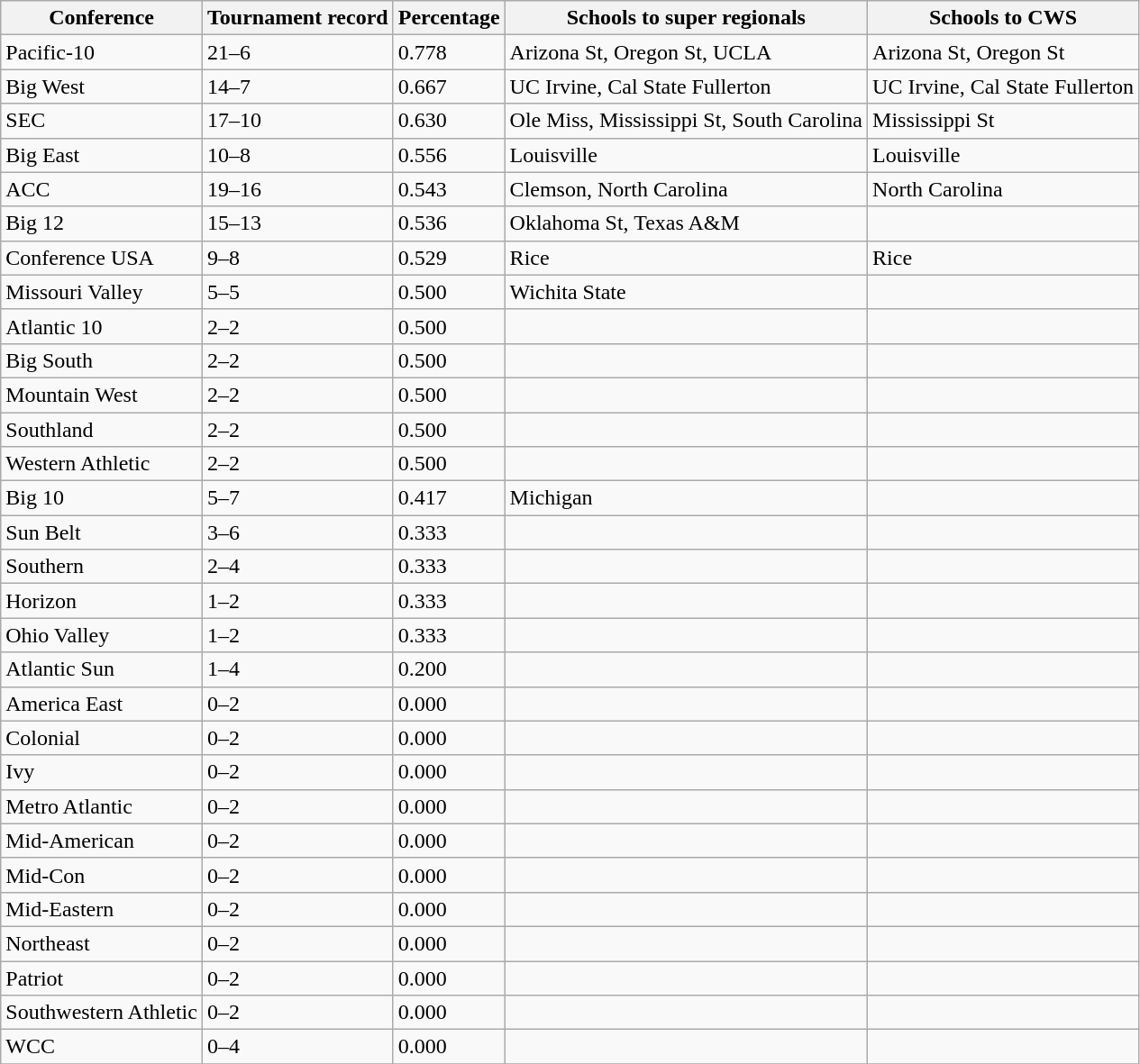<table class="wikitable sortable">
<tr>
<th>Conference</th>
<th>Tournament record</th>
<th>Percentage</th>
<th>Schools to super regionals</th>
<th>Schools to CWS</th>
</tr>
<tr>
<td>Pacific-10</td>
<td>21–6</td>
<td>0.778</td>
<td>Arizona St, Oregon St, UCLA</td>
<td>Arizona St, Oregon St</td>
</tr>
<tr>
<td>Big West</td>
<td>14–7</td>
<td>0.667</td>
<td>UC Irvine, Cal State Fullerton</td>
<td>UC Irvine, Cal State Fullerton</td>
</tr>
<tr>
<td>SEC</td>
<td>17–10</td>
<td>0.630</td>
<td>Ole Miss, Mississippi St, South Carolina</td>
<td>Mississippi St</td>
</tr>
<tr>
<td>Big East</td>
<td>10–8</td>
<td>0.556</td>
<td>Louisville</td>
<td>Louisville</td>
</tr>
<tr>
<td>ACC</td>
<td>19–16</td>
<td>0.543</td>
<td>Clemson, North Carolina</td>
<td>North Carolina</td>
</tr>
<tr>
<td>Big 12</td>
<td>15–13</td>
<td>0.536</td>
<td>Oklahoma St, Texas A&M</td>
<td></td>
</tr>
<tr>
<td>Conference USA</td>
<td>9–8</td>
<td>0.529</td>
<td>Rice</td>
<td>Rice</td>
</tr>
<tr>
<td>Missouri Valley</td>
<td>5–5</td>
<td>0.500</td>
<td>Wichita State</td>
<td></td>
</tr>
<tr>
<td>Atlantic 10</td>
<td>2–2</td>
<td>0.500</td>
<td></td>
<td></td>
</tr>
<tr>
<td>Big South</td>
<td>2–2</td>
<td>0.500</td>
<td></td>
<td></td>
</tr>
<tr>
<td>Mountain West</td>
<td>2–2</td>
<td>0.500</td>
<td></td>
<td></td>
</tr>
<tr>
<td>Southland</td>
<td>2–2</td>
<td>0.500</td>
<td></td>
<td></td>
</tr>
<tr>
<td>Western Athletic</td>
<td>2–2</td>
<td>0.500</td>
<td></td>
<td></td>
</tr>
<tr>
<td>Big 10</td>
<td>5–7</td>
<td>0.417</td>
<td>Michigan</td>
<td></td>
</tr>
<tr>
<td>Sun Belt</td>
<td>3–6</td>
<td>0.333</td>
<td></td>
<td></td>
</tr>
<tr>
<td>Southern</td>
<td>2–4</td>
<td>0.333</td>
<td></td>
<td></td>
</tr>
<tr>
<td>Horizon</td>
<td>1–2</td>
<td>0.333</td>
<td></td>
<td></td>
</tr>
<tr>
<td>Ohio Valley</td>
<td>1–2</td>
<td>0.333</td>
<td></td>
<td></td>
</tr>
<tr>
<td>Atlantic Sun</td>
<td>1–4</td>
<td>0.200</td>
<td></td>
<td></td>
</tr>
<tr>
<td>America East</td>
<td>0–2</td>
<td>0.000</td>
<td></td>
<td></td>
</tr>
<tr>
<td>Colonial</td>
<td>0–2</td>
<td>0.000</td>
<td></td>
<td></td>
</tr>
<tr>
<td>Ivy</td>
<td>0–2</td>
<td>0.000</td>
<td></td>
<td></td>
</tr>
<tr>
<td>Metro Atlantic</td>
<td>0–2</td>
<td>0.000</td>
<td></td>
<td></td>
</tr>
<tr>
<td>Mid-American</td>
<td>0–2</td>
<td>0.000</td>
<td></td>
<td></td>
</tr>
<tr>
<td>Mid-Con</td>
<td>0–2</td>
<td>0.000</td>
<td></td>
<td></td>
</tr>
<tr>
<td>Mid-Eastern</td>
<td>0–2</td>
<td>0.000</td>
<td></td>
<td></td>
</tr>
<tr>
<td>Northeast</td>
<td>0–2</td>
<td>0.000</td>
<td></td>
<td></td>
</tr>
<tr>
<td>Patriot</td>
<td>0–2</td>
<td>0.000</td>
<td></td>
<td></td>
</tr>
<tr>
<td>Southwestern Athletic</td>
<td>0–2</td>
<td>0.000</td>
<td></td>
<td></td>
</tr>
<tr>
<td>WCC</td>
<td>0–4</td>
<td>0.000</td>
<td></td>
<td></td>
</tr>
<tr>
</tr>
</table>
